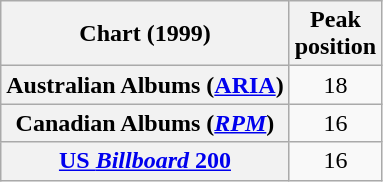<table class="wikitable sortable plainrowheaders">
<tr>
<th>Chart (1999)</th>
<th>Peak<br>position</th>
</tr>
<tr>
<th scope="row">Australian Albums (<a href='#'>ARIA</a>)</th>
<td style="text-align:center;">18</td>
</tr>
<tr>
<th scope="row">Canadian Albums (<em><a href='#'>RPM</a></em>)</th>
<td style="text-align:center;">16</td>
</tr>
<tr>
<th scope="row"><a href='#'>US <em>Billboard</em> 200</a></th>
<td style="text-align:center;">16</td>
</tr>
</table>
